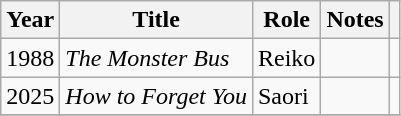<table class="wikitable">
<tr>
<th>Year</th>
<th>Title</th>
<th>Role</th>
<th>Notes</th>
<th></th>
</tr>
<tr>
<td>1988</td>
<td><em>The Monster Bus</em></td>
<td>Reiko</td>
<td></td>
<td></td>
</tr>
<tr>
<td>2025</td>
<td><em>How to Forget You</em></td>
<td>Saori</td>
<td></td>
<td></td>
</tr>
<tr>
</tr>
</table>
